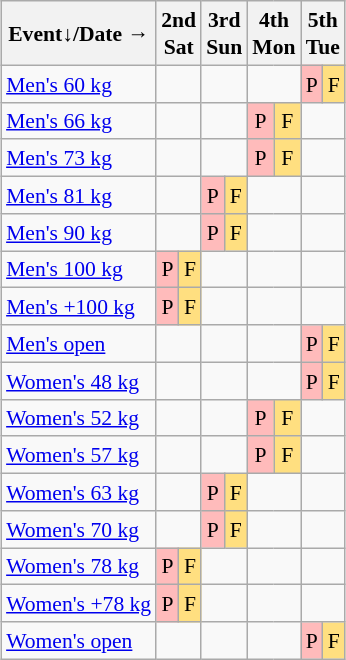<table class="wikitable" style="margin:0.5em auto; font-size:90%; line-height:1.25em; text-align:center;">
<tr>
<th>Event↓/Date →</th>
<th colspan=2>2nd<br>Sat</th>
<th colspan=2>3rd<br>Sun</th>
<th colspan=2>4th<br>Mon</th>
<th colspan=2>5th<br>Tue</th>
</tr>
<tr>
<td align="left"><a href='#'>Men's 60 kg</a></td>
<td colspan=2></td>
<td colspan=2></td>
<td colspan=2></td>
<td bgcolor="#FFBBBB">P</td>
<td bgcolor="#FFDF80">F</td>
</tr>
<tr>
<td align="left"><a href='#'>Men's 66 kg</a></td>
<td colspan=2></td>
<td colspan=2></td>
<td bgcolor="#FFBBBB">P</td>
<td bgcolor="#FFDF80">F</td>
<td colspan=2></td>
</tr>
<tr>
<td align="left"><a href='#'>Men's 73 kg</a></td>
<td colspan=2></td>
<td colspan=2></td>
<td bgcolor="#FFBBBB">P</td>
<td bgcolor="#FFDF80">F</td>
<td colspan=2></td>
</tr>
<tr>
<td align="left"><a href='#'>Men's 81 kg</a></td>
<td colspan=2></td>
<td bgcolor="#FFBBBB">P</td>
<td bgcolor="#FFDF80">F</td>
<td colspan=2></td>
<td colspan=2></td>
</tr>
<tr>
<td align="left"><a href='#'>Men's 90 kg</a></td>
<td colspan=2></td>
<td bgcolor="#FFBBBB">P</td>
<td bgcolor="#FFDF80">F</td>
<td colspan=2></td>
<td colspan=2></td>
</tr>
<tr>
<td align="left"><a href='#'>Men's 100 kg</a></td>
<td bgcolor="#FFBBBB">P</td>
<td bgcolor="#FFDF80">F</td>
<td colspan=2></td>
<td colspan=2></td>
<td colspan=2></td>
</tr>
<tr>
<td align="left"><a href='#'>Men's +100 kg</a></td>
<td bgcolor="#FFBBBB">P</td>
<td bgcolor="#FFDF80">F</td>
<td colspan=2></td>
<td colspan=2></td>
<td colspan=2></td>
</tr>
<tr>
<td align="left"><a href='#'>Men's open</a></td>
<td colspan=2></td>
<td colspan=2></td>
<td colspan=2></td>
<td bgcolor="#FFBBBB">P</td>
<td bgcolor="#FFDF80">F</td>
</tr>
<tr>
<td align="left"><a href='#'>Women's 48 kg</a></td>
<td colspan=2></td>
<td colspan=2></td>
<td colspan=2></td>
<td bgcolor="#FFBBBB">P</td>
<td bgcolor="#FFDF80">F</td>
</tr>
<tr>
<td align="left"><a href='#'>Women's 52 kg</a></td>
<td colspan=2></td>
<td colspan=2></td>
<td bgcolor="#FFBBBB">P</td>
<td bgcolor="#FFDF80">F</td>
<td colspan=2></td>
</tr>
<tr>
<td align="left"><a href='#'>Women's 57 kg</a></td>
<td colspan=2></td>
<td colspan=2></td>
<td bgcolor="#FFBBBB">P</td>
<td bgcolor="#FFDF80">F</td>
<td colspan=2></td>
</tr>
<tr>
<td align="left"><a href='#'>Women's 63 kg</a></td>
<td colspan=2></td>
<td bgcolor="#FFBBBB">P</td>
<td bgcolor="#FFDF80">F</td>
<td colspan=2></td>
<td colspan=2></td>
</tr>
<tr>
<td align="left"><a href='#'>Women's 70 kg</a></td>
<td colspan=2></td>
<td bgcolor="#FFBBBB">P</td>
<td bgcolor="#FFDF80">F</td>
<td colspan=2></td>
<td colspan=2></td>
</tr>
<tr>
<td align="left"><a href='#'>Women's 78 kg</a></td>
<td bgcolor="#FFBBBB">P</td>
<td bgcolor="#FFDF80">F</td>
<td colspan=2></td>
<td colspan=2></td>
<td colspan=2></td>
</tr>
<tr>
<td align="left"><a href='#'>Women's +78 kg</a></td>
<td bgcolor="#FFBBBB">P</td>
<td bgcolor="#FFDF80">F</td>
<td colspan=2></td>
<td colspan=2></td>
<td colspan=2></td>
</tr>
<tr>
<td align="left"><a href='#'>Women's open</a></td>
<td colspan=2></td>
<td colspan=2></td>
<td colspan=2></td>
<td bgcolor="#FFBBBB">P</td>
<td bgcolor="#FFDF80">F</td>
</tr>
</table>
